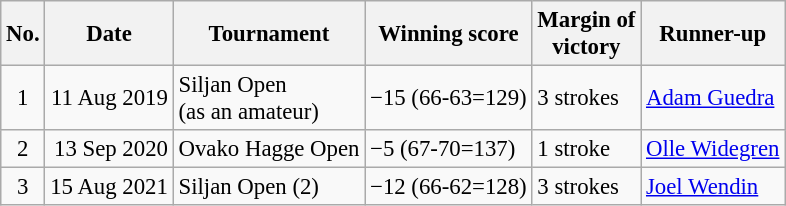<table class="wikitable" style="font-size:95%;">
<tr>
<th>No.</th>
<th>Date</th>
<th>Tournament</th>
<th>Winning score</th>
<th>Margin of<br>victory</th>
<th>Runner-up</th>
</tr>
<tr>
<td align=center>1</td>
<td align=right>11 Aug 2019</td>
<td>Siljan Open<br>(as an amateur)</td>
<td>−15 (66-63=129)</td>
<td>3 strokes</td>
<td> <a href='#'>Adam Guedra</a></td>
</tr>
<tr>
<td align=center>2</td>
<td align=right>13 Sep 2020</td>
<td>Ovako Hagge Open</td>
<td>−5 (67-70=137)</td>
<td>1 stroke</td>
<td> <a href='#'>Olle Widegren</a></td>
</tr>
<tr>
<td align=center>3</td>
<td align=right>15 Aug 2021</td>
<td>Siljan Open (2)</td>
<td>−12 (66-62=128)</td>
<td>3 strokes</td>
<td> <a href='#'>Joel Wendin</a></td>
</tr>
</table>
